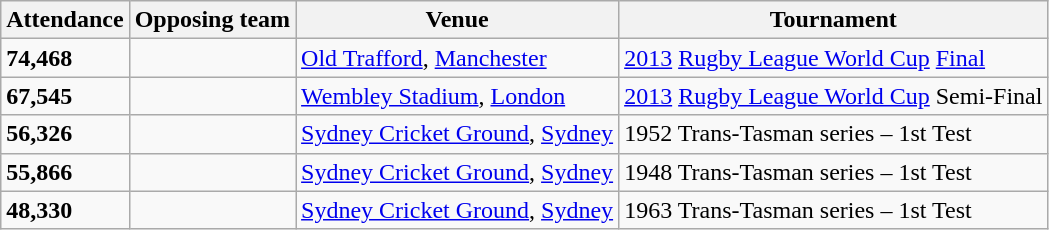<table class="wikitable">
<tr>
<th>Attendance</th>
<th>Opposing team</th>
<th>Venue</th>
<th>Tournament</th>
</tr>
<tr>
<td><strong>74,468</strong></td>
<td></td>
<td><a href='#'>Old Trafford</a>, <a href='#'>Manchester</a></td>
<td><a href='#'>2013</a> <a href='#'>Rugby League World Cup</a> <a href='#'>Final</a></td>
</tr>
<tr>
<td><strong>67,545</strong></td>
<td></td>
<td><a href='#'>Wembley Stadium</a>, <a href='#'>London</a></td>
<td><a href='#'>2013</a> <a href='#'>Rugby League World Cup</a> Semi-Final</td>
</tr>
<tr>
<td><strong>56,326</strong></td>
<td></td>
<td><a href='#'>Sydney Cricket Ground</a>, <a href='#'>Sydney</a></td>
<td>1952 Trans-Tasman series – 1st Test</td>
</tr>
<tr>
<td><strong>55,866</strong></td>
<td></td>
<td><a href='#'>Sydney Cricket Ground</a>, <a href='#'>Sydney</a></td>
<td>1948 Trans-Tasman series – 1st Test</td>
</tr>
<tr>
<td><strong>48,330</strong></td>
<td></td>
<td><a href='#'>Sydney Cricket Ground</a>, <a href='#'>Sydney</a></td>
<td>1963 Trans-Tasman series – 1st Test</td>
</tr>
</table>
